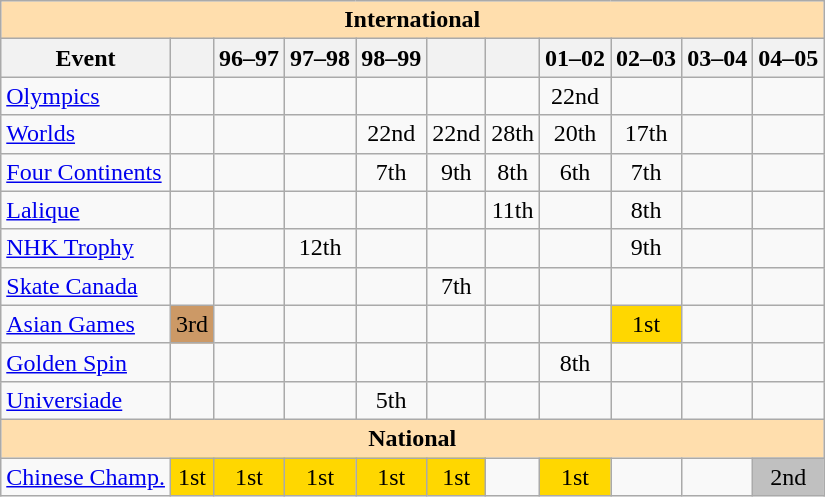<table class="wikitable" style="text-align:center">
<tr>
<th style="background-color: #ffdead; " colspan=11 align=center>International</th>
</tr>
<tr>
<th>Event</th>
<th></th>
<th>96–97</th>
<th>97–98</th>
<th>98–99</th>
<th></th>
<th></th>
<th>01–02</th>
<th>02–03</th>
<th>03–04</th>
<th>04–05</th>
</tr>
<tr>
<td align=left><a href='#'>Olympics</a></td>
<td></td>
<td></td>
<td></td>
<td></td>
<td></td>
<td></td>
<td>22nd</td>
<td></td>
<td></td>
<td></td>
</tr>
<tr>
<td align=left><a href='#'>Worlds</a></td>
<td></td>
<td></td>
<td></td>
<td>22nd</td>
<td>22nd</td>
<td>28th</td>
<td>20th</td>
<td>17th</td>
<td></td>
<td></td>
</tr>
<tr>
<td align=left><a href='#'>Four Continents</a></td>
<td></td>
<td></td>
<td></td>
<td>7th</td>
<td>9th</td>
<td>8th</td>
<td>6th</td>
<td>7th</td>
<td></td>
<td></td>
</tr>
<tr>
<td align=left> <a href='#'>Lalique</a></td>
<td></td>
<td></td>
<td></td>
<td></td>
<td></td>
<td>11th</td>
<td></td>
<td>8th</td>
<td></td>
<td></td>
</tr>
<tr>
<td align=left> <a href='#'>NHK Trophy</a></td>
<td></td>
<td></td>
<td>12th</td>
<td></td>
<td></td>
<td></td>
<td></td>
<td>9th</td>
<td></td>
<td></td>
</tr>
<tr>
<td align=left> <a href='#'>Skate Canada</a></td>
<td></td>
<td></td>
<td></td>
<td></td>
<td>7th</td>
<td></td>
<td></td>
<td></td>
<td></td>
<td></td>
</tr>
<tr>
<td align=left><a href='#'>Asian Games</a></td>
<td bgcolor=cc9966>3rd</td>
<td></td>
<td></td>
<td></td>
<td></td>
<td></td>
<td></td>
<td bgcolor=gold>1st</td>
<td></td>
<td></td>
</tr>
<tr>
<td align=left><a href='#'>Golden Spin</a></td>
<td></td>
<td></td>
<td></td>
<td></td>
<td></td>
<td></td>
<td>8th</td>
<td></td>
<td></td>
<td></td>
</tr>
<tr>
<td align=left><a href='#'>Universiade</a></td>
<td></td>
<td></td>
<td></td>
<td>5th</td>
<td></td>
<td></td>
<td></td>
<td></td>
<td></td>
<td></td>
</tr>
<tr>
<th style="background-color: #ffdead; " colspan=11 align=center>National</th>
</tr>
<tr>
<td align=left><a href='#'>Chinese Champ.</a></td>
<td bgcolor=gold>1st</td>
<td bgcolor=gold>1st</td>
<td bgcolor=gold>1st</td>
<td bgcolor=gold>1st</td>
<td bgcolor=gold>1st</td>
<td></td>
<td bgcolor=gold>1st</td>
<td></td>
<td></td>
<td bgcolor=silver>2nd</td>
</tr>
</table>
